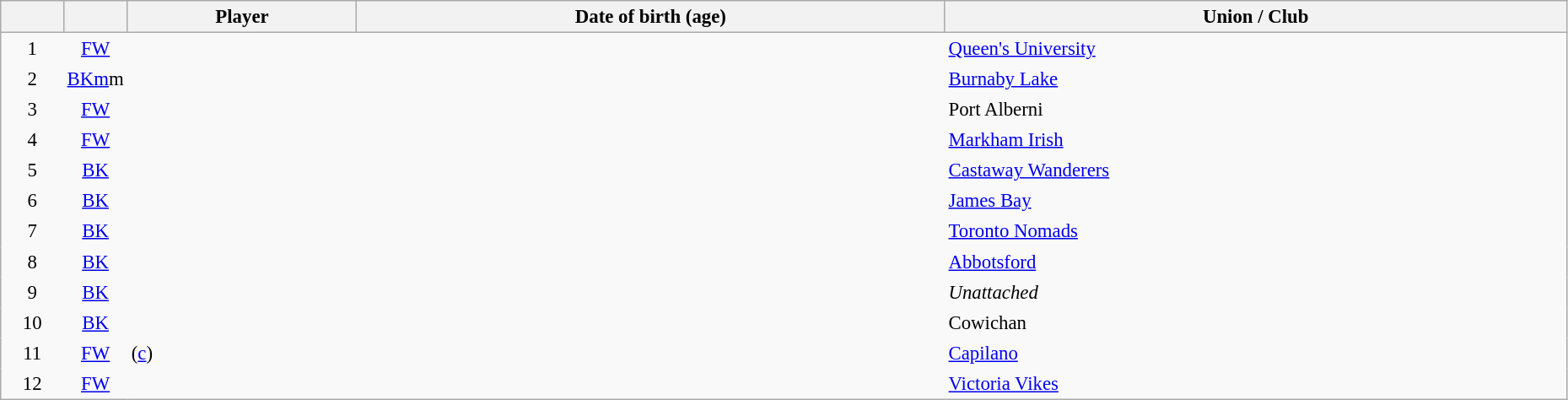<table class="sortable wikitable plainrowheaders" style="font-size:95%; width: 98%">
<tr>
<th scope="col" style="width:4%"></th>
<th scope="col" style="width:4%"></th>
<th scope="col">Player</th>
<th scope="col">Date of birth (age)</th>
<th scope="col">Union / Club</th>
</tr>
<tr>
<td style="text-align:center; border:0">1</td>
<td style="text-align:center; border:0"><a href='#'>FW</a></td>
<td style="text-align:left; border:0"></td>
<td style="text-align:left; border:0"></td>
<td style="text-align:left; border:0"><a href='#'>Queen's University</a></td>
</tr>
<tr>
<td style="text-align:center; border:0">2</td>
<td style="text-align:center; border:0"><a href='#'>BKm</a>m</td>
<td style="text-align:left; border:0"></td>
<td style="text-align:left; border:0"></td>
<td style="text-align:left; border:0"><a href='#'>Burnaby Lake</a></td>
</tr>
<tr>
<td style="text-align:center; border:0">3</td>
<td style="text-align:center; border:0"><a href='#'>FW</a></td>
<td style="text-align:left; border:0"></td>
<td style="text-align:left; border:0"></td>
<td style="text-align:left; border:0">Port Alberni</td>
</tr>
<tr>
<td style="text-align:center; border:0">4</td>
<td style="text-align:center; border:0"><a href='#'>FW</a></td>
<td style="text-align:left; border:0"></td>
<td style="text-align:left; border:0"></td>
<td style="text-align:left; border:0"><a href='#'>Markham Irish</a></td>
</tr>
<tr>
<td style="text-align:center; border:0">5</td>
<td style="text-align:center; border:0"><a href='#'>BK</a></td>
<td style="text-align:left; border:0"></td>
<td style="text-align:left; border:0"></td>
<td style="text-align:left; border:0"><a href='#'>Castaway Wanderers</a></td>
</tr>
<tr>
<td style="text-align:center; border:0">6</td>
<td style="text-align:center; border:0"><a href='#'>BK</a></td>
<td style="text-align:left; border:0"></td>
<td style="text-align:left; border:0"></td>
<td style="text-align:left; border:0"><a href='#'>James Bay</a></td>
</tr>
<tr>
<td style="text-align:center; border:0">7</td>
<td style="text-align:center; border:0"><a href='#'>BK</a></td>
<td style="text-align:left; border:0"></td>
<td style="text-align:left; border:0"></td>
<td style="text-align:left; border:0"><a href='#'>Toronto Nomads</a></td>
</tr>
<tr>
<td style="text-align:center; border:0">8</td>
<td style="text-align:center; border:0"><a href='#'>BK</a></td>
<td style="text-align:left; border:0"></td>
<td style="text-align:left; border:0"></td>
<td style="text-align:left; border:0"><a href='#'>Abbotsford</a></td>
</tr>
<tr>
<td style="text-align:center; border:0">9</td>
<td style="text-align:center; border:0"><a href='#'>BK</a></td>
<td style="text-align:left; border:0"></td>
<td style="text-align:left; border:0"></td>
<td style="text-align:left; border:0"><em>Unattached</em></td>
</tr>
<tr>
<td style="text-align:center; border:0">10</td>
<td style="text-align:center; border:0"><a href='#'>BK</a></td>
<td style="text-align:left; border:0"></td>
<td style="text-align:left; border:0"></td>
<td style="text-align:left; border:0">Cowichan</td>
</tr>
<tr>
<td style="text-align:center; border:0">11</td>
<td style="text-align:center; border:0"><a href='#'>FW</a></td>
<td style="text-align:left; border:0"> (<a href='#'>c</a>)</td>
<td style="text-align:left; border:0"></td>
<td style="text-align:left; border:0"><a href='#'>Capilano</a></td>
</tr>
<tr>
<td style="text-align:center; border:0">12</td>
<td style="text-align:center; border:0"><a href='#'>FW</a></td>
<td style="text-align:left; border:0"></td>
<td style="text-align:left; border:0"></td>
<td style="text-align:left; border:0"><a href='#'>Victoria Vikes</a></td>
</tr>
</table>
